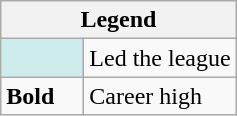<table class="wikitable mw-collapsible">
<tr>
<th colspan="2">Legend</th>
</tr>
<tr>
<td style="background:#cfecec; width:3em;"></td>
<td>Led the league</td>
</tr>
<tr>
<td><strong>Bold</strong></td>
<td>Career high</td>
</tr>
</table>
